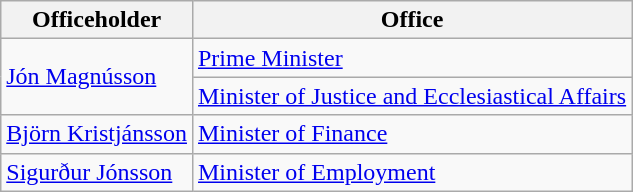<table class="wikitable">
<tr>
<th>Officeholder</th>
<th>Office</th>
</tr>
<tr>
<td rowspan=2><a href='#'>Jón Magnússon</a></td>
<td><a href='#'>Prime Minister</a></td>
</tr>
<tr>
<td><a href='#'>Minister of Justice and Ecclesiastical Affairs</a></td>
</tr>
<tr>
<td><a href='#'>Björn Kristjánsson</a></td>
<td><a href='#'>Minister of Finance</a></td>
</tr>
<tr>
<td><a href='#'>Sigurður Jónsson</a></td>
<td><a href='#'>Minister of Employment</a></td>
</tr>
</table>
